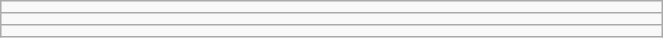<table class="wikitable" style=" text-align:center; font-size:110%;" width="35%">
<tr>
<td></td>
</tr>
<tr>
<td></td>
</tr>
<tr>
<td></td>
</tr>
</table>
